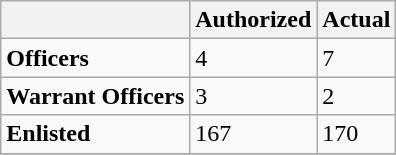<table class="wikitable">
<tr>
<th></th>
<th>Authorized</th>
<th>Actual</th>
</tr>
<tr>
<td><strong>Officers</strong></td>
<td>4</td>
<td>7</td>
</tr>
<tr>
<td><strong>Warrant Officers</strong></td>
<td>3</td>
<td>2</td>
</tr>
<tr>
<td><strong>Enlisted</strong></td>
<td>167</td>
<td>170</td>
</tr>
<tr>
</tr>
</table>
